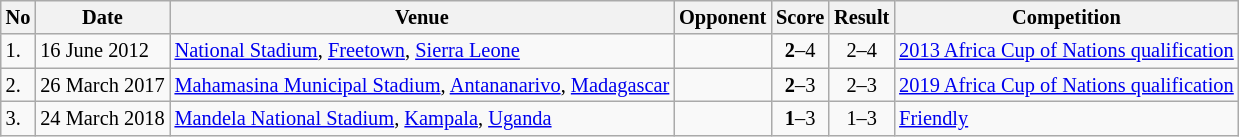<table class="wikitable" style="font-size:85%;">
<tr>
<th>No</th>
<th>Date</th>
<th>Venue</th>
<th>Opponent</th>
<th>Score</th>
<th>Result</th>
<th>Competition</th>
</tr>
<tr>
<td>1.</td>
<td>16 June 2012</td>
<td><a href='#'>National Stadium</a>, <a href='#'>Freetown</a>, <a href='#'>Sierra Leone</a></td>
<td></td>
<td align=center><strong>2</strong>–4</td>
<td align=center>2–4</td>
<td><a href='#'>2013 Africa Cup of Nations qualification</a></td>
</tr>
<tr>
<td>2.</td>
<td>26  March 2017</td>
<td><a href='#'>Mahamasina Municipal Stadium</a>, <a href='#'>Antananarivo</a>, <a href='#'>Madagascar</a></td>
<td></td>
<td align=center><strong>2</strong>–3</td>
<td align=center>2–3</td>
<td><a href='#'>2019 Africa Cup of Nations qualification</a></td>
</tr>
<tr>
<td>3.</td>
<td>24  March 2018</td>
<td><a href='#'>Mandela National Stadium</a>, <a href='#'>Kampala</a>, <a href='#'>Uganda</a></td>
<td></td>
<td align=center><strong>1</strong>–3</td>
<td align=center>1–3</td>
<td><a href='#'>Friendly</a></td>
</tr>
</table>
